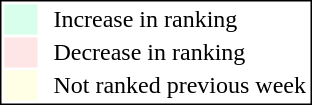<table style="border:1px solid black; float:right;">
<tr>
<td style="background:#D8FFEB; width:20px;"></td>
<td> </td>
<td>Increase in ranking</td>
</tr>
<tr>
<td style="background:#FFE6E6; width:20px;"></td>
<td> </td>
<td>Decrease in ranking</td>
</tr>
<tr>
<td style="background:#FFFFE6; width:20px;"></td>
<td> </td>
<td>Not ranked previous week</td>
</tr>
</table>
